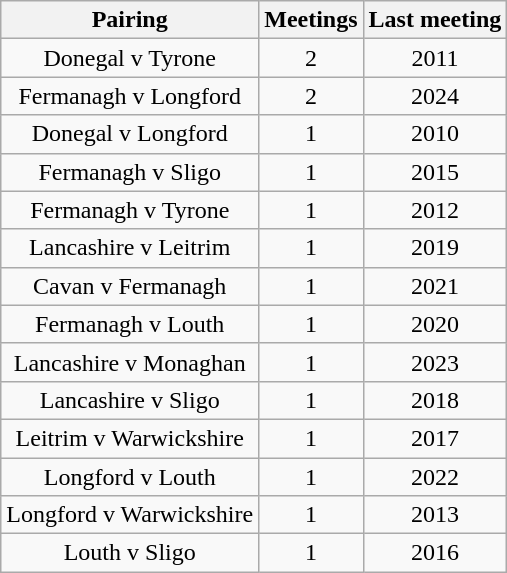<table class="wikitable sortable" style="text-align:center;">
<tr>
<th>Pairing</th>
<th>Meetings</th>
<th>Last meeting</th>
</tr>
<tr>
<td>Donegal v Tyrone</td>
<td>2</td>
<td>2011</td>
</tr>
<tr>
<td>Fermanagh v Longford</td>
<td>2</td>
<td>2024</td>
</tr>
<tr>
<td>Donegal v Longford</td>
<td>1</td>
<td>2010</td>
</tr>
<tr>
<td>Fermanagh v Sligo</td>
<td>1</td>
<td>2015</td>
</tr>
<tr>
<td>Fermanagh v Tyrone</td>
<td>1</td>
<td>2012</td>
</tr>
<tr>
<td>Lancashire v Leitrim</td>
<td>1</td>
<td>2019</td>
</tr>
<tr>
<td>Cavan v Fermanagh</td>
<td>1</td>
<td>2021</td>
</tr>
<tr>
<td>Fermanagh v Louth</td>
<td>1</td>
<td>2020</td>
</tr>
<tr>
<td>Lancashire v Monaghan</td>
<td>1</td>
<td>2023</td>
</tr>
<tr>
<td>Lancashire v Sligo</td>
<td>1</td>
<td>2018</td>
</tr>
<tr>
<td>Leitrim v Warwickshire</td>
<td>1</td>
<td>2017</td>
</tr>
<tr>
<td>Longford v Louth</td>
<td>1</td>
<td>2022</td>
</tr>
<tr>
<td>Longford v Warwickshire</td>
<td>1</td>
<td>2013</td>
</tr>
<tr>
<td>Louth v Sligo</td>
<td>1</td>
<td>2016</td>
</tr>
</table>
